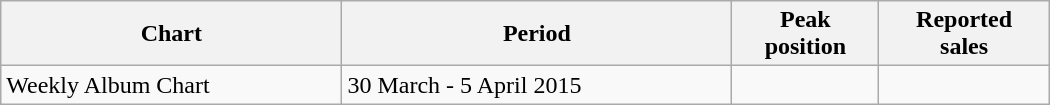<table class="wikitable" style="width:700px">
<tr>
<th>Chart</th>
<th>Period</th>
<th>Peak<br>position</th>
<th>Reported<br>sales</th>
</tr>
<tr>
<td>Weekly Album Chart</td>
<td>30 March - 5 April 2015</td>
<td></td>
<td></td>
</tr>
</table>
